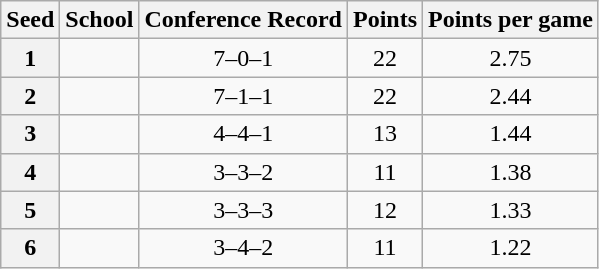<table class="wikitable" style="text-align:center">
<tr>
<th>Seed</th>
<th>School</th>
<th>Conference Record</th>
<th>Points</th>
<th>Points per game</th>
</tr>
<tr>
<th>1</th>
<td></td>
<td>7–0–1</td>
<td>22</td>
<td>2.75</td>
</tr>
<tr>
<th>2</th>
<td></td>
<td>7–1–1</td>
<td>22</td>
<td>2.44</td>
</tr>
<tr>
<th>3</th>
<td></td>
<td>4–4–1</td>
<td>13</td>
<td>1.44</td>
</tr>
<tr>
<th>4</th>
<td></td>
<td>3–3–2</td>
<td>11</td>
<td>1.38</td>
</tr>
<tr>
<th>5</th>
<td></td>
<td>3–3–3</td>
<td>12</td>
<td>1.33</td>
</tr>
<tr>
<th>6</th>
<td></td>
<td>3–4–2</td>
<td>11</td>
<td>1.22</td>
</tr>
</table>
